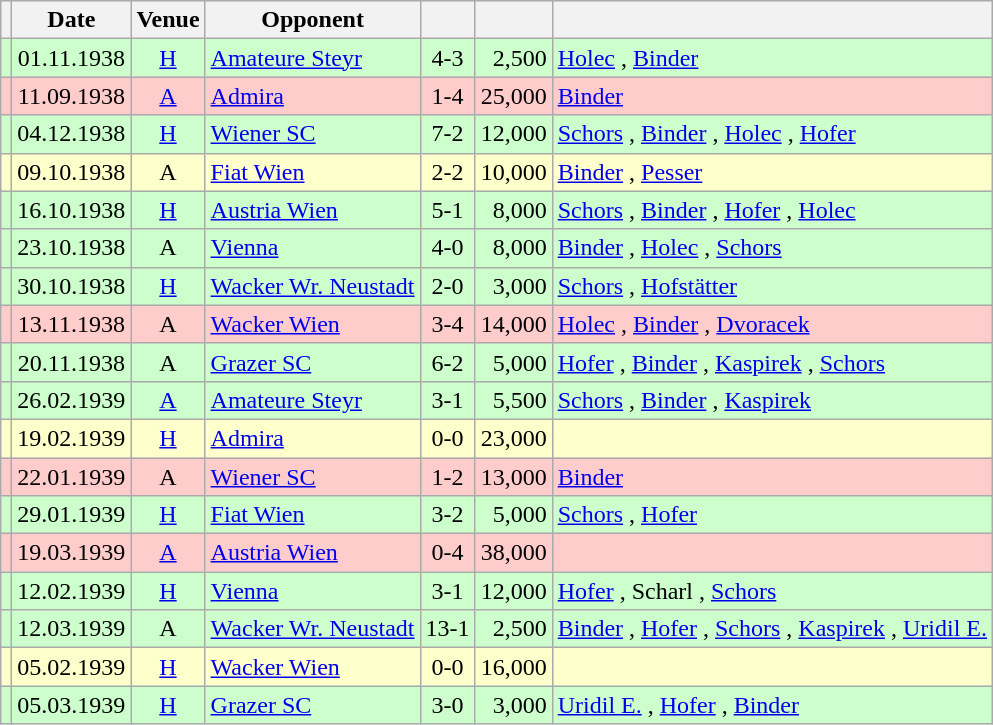<table class="wikitable" Style="text-align: center">
<tr>
<th></th>
<th>Date</th>
<th>Venue</th>
<th>Opponent</th>
<th></th>
<th></th>
<th></th>
</tr>
<tr style="background:#cfc">
<td></td>
<td>01.11.1938</td>
<td><a href='#'>H</a></td>
<td align="left"><a href='#'>Amateure Steyr</a></td>
<td>4-3</td>
<td align="right">2,500</td>
<td align="left"><a href='#'>Holec</a> , <a href='#'>Binder</a>   </td>
</tr>
<tr style="background:#fcc">
<td></td>
<td>11.09.1938</td>
<td><a href='#'>A</a></td>
<td align="left"><a href='#'>Admira</a></td>
<td>1-4</td>
<td align="right">25,000</td>
<td align="left"><a href='#'>Binder</a> </td>
</tr>
<tr style="background:#cfc">
<td></td>
<td>04.12.1938</td>
<td><a href='#'>H</a></td>
<td align="left"><a href='#'>Wiener SC</a></td>
<td>7-2</td>
<td align="right">12,000</td>
<td align="left"><a href='#'>Schors</a> , <a href='#'>Binder</a>    , <a href='#'>Holec</a> , <a href='#'>Hofer</a> </td>
</tr>
<tr style="background:#ffc">
<td></td>
<td>09.10.1938</td>
<td>A</td>
<td align="left"><a href='#'>Fiat Wien</a></td>
<td>2-2</td>
<td align="right">10,000</td>
<td align="left"><a href='#'>Binder</a> , <a href='#'>Pesser</a> </td>
</tr>
<tr style="background:#cfc">
<td></td>
<td>16.10.1938</td>
<td><a href='#'>H</a></td>
<td align="left"><a href='#'>Austria Wien</a></td>
<td>5-1</td>
<td align="right">8,000</td>
<td align="left"><a href='#'>Schors</a> , <a href='#'>Binder</a>  , <a href='#'>Hofer</a> , <a href='#'>Holec</a> </td>
</tr>
<tr style="background:#cfc">
<td></td>
<td>23.10.1938</td>
<td>A</td>
<td align="left"><a href='#'>Vienna</a></td>
<td>4-0</td>
<td align="right">8,000</td>
<td align="left"><a href='#'>Binder</a>  , <a href='#'>Holec</a> , <a href='#'>Schors</a> </td>
</tr>
<tr style="background:#cfc">
<td></td>
<td>30.10.1938</td>
<td><a href='#'>H</a></td>
<td align="left"><a href='#'>Wacker Wr. Neustadt</a></td>
<td>2-0</td>
<td align="right">3,000</td>
<td align="left"><a href='#'>Schors</a> , <a href='#'>Hofstätter</a> </td>
</tr>
<tr style="background:#fcc">
<td></td>
<td>13.11.1938</td>
<td>A</td>
<td align="left"><a href='#'>Wacker Wien</a></td>
<td>3-4</td>
<td align="right">14,000</td>
<td align="left"><a href='#'>Holec</a> , <a href='#'>Binder</a> , <a href='#'>Dvoracek</a> </td>
</tr>
<tr style="background:#cfc">
<td></td>
<td>20.11.1938</td>
<td>A</td>
<td align="left"><a href='#'>Grazer SC</a></td>
<td>6-2</td>
<td align="right">5,000</td>
<td align="left"><a href='#'>Hofer</a> , <a href='#'>Binder</a>   , <a href='#'>Kaspirek</a> , <a href='#'>Schors</a> </td>
</tr>
<tr style="background:#cfc">
<td></td>
<td>26.02.1939</td>
<td><a href='#'>A</a></td>
<td align="left"><a href='#'>Amateure Steyr</a></td>
<td>3-1</td>
<td align="right">5,500</td>
<td align="left"><a href='#'>Schors</a> , <a href='#'>Binder</a> , <a href='#'>Kaspirek</a> </td>
</tr>
<tr style="background:#ffc">
<td></td>
<td>19.02.1939</td>
<td><a href='#'>H</a></td>
<td align="left"><a href='#'>Admira</a></td>
<td>0-0</td>
<td align="right">23,000</td>
<td align="left"></td>
</tr>
<tr style="background:#fcc">
<td></td>
<td>22.01.1939</td>
<td>A</td>
<td align="left"><a href='#'>Wiener SC</a></td>
<td>1-2</td>
<td align="right">13,000</td>
<td align="left"><a href='#'>Binder</a> </td>
</tr>
<tr style="background:#cfc">
<td></td>
<td>29.01.1939</td>
<td><a href='#'>H</a></td>
<td align="left"><a href='#'>Fiat Wien</a></td>
<td>3-2</td>
<td align="right">5,000</td>
<td align="left"><a href='#'>Schors</a>  , <a href='#'>Hofer</a> </td>
</tr>
<tr style="background:#fcc">
<td></td>
<td>19.03.1939</td>
<td><a href='#'>A</a></td>
<td align="left"><a href='#'>Austria Wien</a></td>
<td>0-4</td>
<td align="right">38,000</td>
<td align="left"></td>
</tr>
<tr style="background:#cfc">
<td></td>
<td>12.02.1939</td>
<td><a href='#'>H</a></td>
<td align="left"><a href='#'>Vienna</a></td>
<td>3-1</td>
<td align="right">12,000</td>
<td align="left"><a href='#'>Hofer</a> , Scharl , <a href='#'>Schors</a> </td>
</tr>
<tr style="background:#cfc">
<td></td>
<td>12.03.1939</td>
<td>A</td>
<td align="left"><a href='#'>Wacker Wr. Neustadt</a></td>
<td>13-1</td>
<td align="right">2,500</td>
<td align="left"><a href='#'>Binder</a>       , <a href='#'>Hofer</a>  , <a href='#'>Schors</a>  , <a href='#'>Kaspirek</a> , <a href='#'>Uridil E.</a> </td>
</tr>
<tr style="background:#ffc">
<td></td>
<td>05.02.1939</td>
<td><a href='#'>H</a></td>
<td align="left"><a href='#'>Wacker Wien</a></td>
<td>0-0</td>
<td align="right">16,000</td>
<td align="left"></td>
</tr>
<tr style="background:#cfc">
<td></td>
<td>05.03.1939</td>
<td><a href='#'>H</a></td>
<td align="left"><a href='#'>Grazer SC</a></td>
<td>3-0</td>
<td align="right">3,000</td>
<td align="left"><a href='#'>Uridil E.</a> , <a href='#'>Hofer</a> , <a href='#'>Binder</a> </td>
</tr>
</table>
